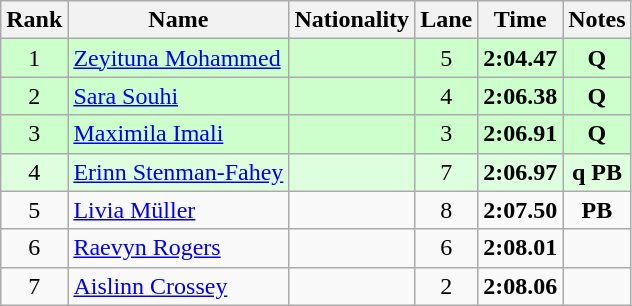<table class="wikitable sortable" style="text-align:center">
<tr>
<th>Rank</th>
<th>Name</th>
<th>Nationality</th>
<th>Lane</th>
<th>Time</th>
<th>Notes</th>
</tr>
<tr bgcolor=ccffcc>
<td>1</td>
<td align=left><a href='#'>Zeyituna Mohammed</a></td>
<td align=left></td>
<td>5</td>
<td><strong>2:04.47</strong></td>
<td><strong>Q</strong></td>
</tr>
<tr bgcolor=ccffcc>
<td>2</td>
<td align=left><a href='#'>Sara Souhi</a></td>
<td align=left></td>
<td>4</td>
<td><strong>2:06.38</strong></td>
<td><strong>Q</strong></td>
</tr>
<tr bgcolor=ccffcc>
<td>3</td>
<td align=left><a href='#'>Maximila Imali</a></td>
<td align=left></td>
<td>3</td>
<td><strong>2:06.91</strong></td>
<td><strong>Q</strong></td>
</tr>
<tr bgcolor=ddffdd>
<td>4</td>
<td align=left><a href='#'>Erinn Stenman-Fahey</a></td>
<td align=left></td>
<td>7</td>
<td><strong>2:06.97</strong></td>
<td><strong>q PB</strong></td>
</tr>
<tr>
<td>5</td>
<td align=left><a href='#'>Livia Müller</a></td>
<td align=left></td>
<td>8</td>
<td><strong>2:07.50</strong></td>
<td><strong>PB</strong></td>
</tr>
<tr>
<td>6</td>
<td align=left><a href='#'>Raevyn Rogers</a></td>
<td align=left></td>
<td>6</td>
<td><strong>2:08.01</strong></td>
<td></td>
</tr>
<tr>
<td>7</td>
<td align=left><a href='#'>Aislinn Crossey</a></td>
<td align=left></td>
<td>2</td>
<td><strong>2:08.06</strong></td>
<td></td>
</tr>
</table>
